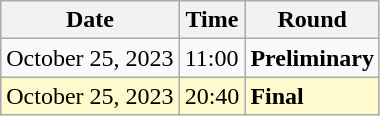<table class="wikitable">
<tr>
<th>Date</th>
<th>Time</th>
<th>Round</th>
</tr>
<tr>
<td>October 25, 2023</td>
<td>11:00</td>
<td><strong>Preliminary</strong></td>
</tr>
<tr style=background:lemonchiffon>
<td>October 25, 2023</td>
<td>20:40</td>
<td><strong>Final</strong></td>
</tr>
</table>
